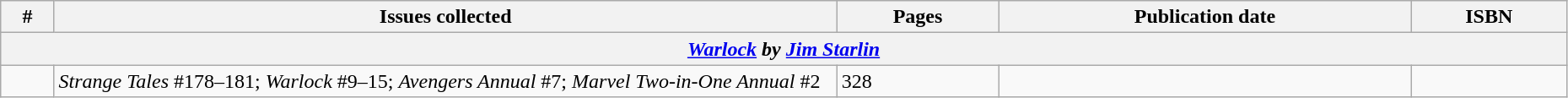<table class="wikitable sortable" width=98%>
<tr>
<th class="unsortable">#</th>
<th class="unsortable" width="50%">Issues collected</th>
<th>Pages</th>
<th>Publication date</th>
<th class="unsortable">ISBN</th>
</tr>
<tr>
<th colspan="5"><strong><em><a href='#'>Warlock</a> by <a href='#'>Jim Starlin</a></em></strong></th>
</tr>
<tr>
<td></td>
<td><em>Strange Tales</em> #178–181; <em>Warlock</em> #9–15; <em>Avengers Annual</em> #7; <em>Marvel Two-in-One Annual</em> #2</td>
<td>328</td>
<td></td>
<td></td>
</tr>
</table>
